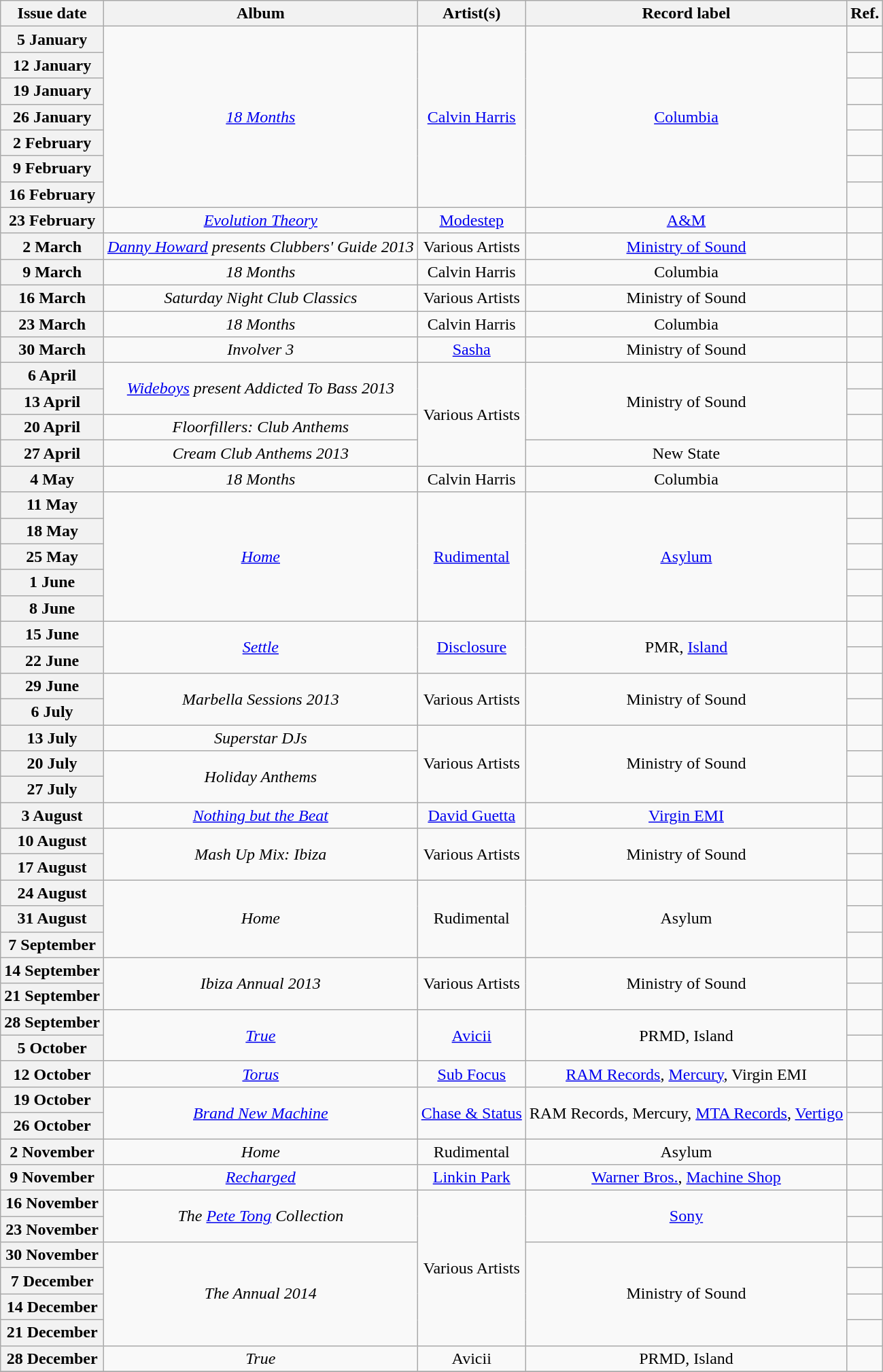<table class="wikitable plainrowheaders">
<tr>
<th scope=col>Issue date</th>
<th scope=col>Album</th>
<th scope=col>Artist(s)</th>
<th scope=col>Record label</th>
<th scope=col>Ref.</th>
</tr>
<tr>
<th scope=row>5 January</th>
<td align=center rowspan=7><em><a href='#'>18 Months</a></em></td>
<td align=center rowspan=7><a href='#'>Calvin Harris</a></td>
<td align=center rowspan=7><a href='#'>Columbia</a></td>
<td align=center></td>
</tr>
<tr>
<th scope=row>12 January</th>
<td align=center></td>
</tr>
<tr>
<th scope=row>19 January</th>
<td align=center></td>
</tr>
<tr>
<th scope=row>26 January</th>
<td align=center></td>
</tr>
<tr>
<th scope=row>2 February</th>
<td align=center></td>
</tr>
<tr>
<th scope=row>9 February</th>
<td align=center></td>
</tr>
<tr>
<th scope=row>16 February</th>
<td align=center></td>
</tr>
<tr>
<th scope=row>23 February</th>
<td align=center><em><a href='#'>Evolution Theory</a></em></td>
<td align=center><a href='#'>Modestep</a></td>
<td align=center><a href='#'>A&M</a></td>
<td align=center></td>
</tr>
<tr>
<th scope=row>2 March</th>
<td align=center><em><a href='#'>Danny Howard</a> presents Clubbers' Guide 2013</em></td>
<td align=center>Various Artists</td>
<td align=center><a href='#'>Ministry of Sound</a></td>
<td align=center></td>
</tr>
<tr>
<th scope=row>9 March</th>
<td align=center><em>18 Months</em></td>
<td align=center>Calvin Harris</td>
<td align=center>Columbia</td>
<td align=center></td>
</tr>
<tr>
<th scope=row>16 March</th>
<td align=center><em>Saturday Night Club Classics</em></td>
<td align=center>Various Artists</td>
<td align=center>Ministry of Sound</td>
<td align=center></td>
</tr>
<tr>
<th scope=row>23 March</th>
<td align=center><em>18 Months</em></td>
<td align=center>Calvin Harris</td>
<td align=center>Columbia</td>
<td align=center></td>
</tr>
<tr>
<th scope=row>30 March</th>
<td align=center><em>Involver 3</em></td>
<td align=center><a href='#'>Sasha</a></td>
<td align=center>Ministry of Sound</td>
<td align=center></td>
</tr>
<tr>
<th scope=row>6 April</th>
<td align=center rowspan="2"><em><a href='#'>Wideboys</a> present Addicted To Bass 2013</em></td>
<td align=center rowspan="4">Various Artists</td>
<td align=center rowspan="3">Ministry of Sound</td>
<td align=center></td>
</tr>
<tr>
<th scope=row>13 April</th>
<td align=center></td>
</tr>
<tr>
<th scope=row>20 April</th>
<td align=center><em>Floorfillers: Club Anthems</em></td>
<td align=center></td>
</tr>
<tr>
<th scope=row>27 April</th>
<td align=center><em>Cream Club Anthems 2013</em></td>
<td align=center>New State</td>
<td align=center></td>
</tr>
<tr>
<th scope=row>4 May</th>
<td align=center><em>18 Months</em></td>
<td align=center>Calvin Harris</td>
<td align=center>Columbia</td>
<td align=center></td>
</tr>
<tr>
<th scope=row>11 May</th>
<td align=center rowspan="5"><em><a href='#'>Home</a></em></td>
<td align=center rowspan="5"><a href='#'>Rudimental</a></td>
<td align=center rowspan="5"><a href='#'>Asylum</a></td>
<td align=center></td>
</tr>
<tr>
<th scope=row>18 May</th>
<td align=center></td>
</tr>
<tr>
<th scope=row>25 May</th>
<td align=center></td>
</tr>
<tr>
<th scope=row>1 June</th>
<td align=center></td>
</tr>
<tr>
<th scope=row>8 June</th>
<td align=center></td>
</tr>
<tr>
<th scope=row>15 June</th>
<td align=center rowspan="2"><em><a href='#'>Settle</a></em></td>
<td align=center rowspan="2"><a href='#'>Disclosure</a></td>
<td align=center rowspan="2">PMR, <a href='#'>Island</a></td>
<td align=center></td>
</tr>
<tr>
<th scope=row>22 June</th>
<td align=center></td>
</tr>
<tr>
<th scope=row>29 June</th>
<td align=center rowspan="2"><em>Marbella Sessions 2013</em></td>
<td align=center rowspan="2">Various Artists</td>
<td align=center rowspan="2">Ministry of Sound</td>
<td align=center></td>
</tr>
<tr>
<th scope=row>6 July</th>
<td align=center></td>
</tr>
<tr>
<th scope=row>13 July</th>
<td align=center><em>Superstar DJs</em></td>
<td align=center rowspan="3">Various Artists</td>
<td align=center rowspan="3">Ministry of Sound</td>
<td align=center></td>
</tr>
<tr>
<th scope=row>20 July</th>
<td align=center rowspan="2"><em>Holiday Anthems</em></td>
<td align=center></td>
</tr>
<tr>
<th scope=row>27 July</th>
<td align=center></td>
</tr>
<tr>
<th scope=row>3 August</th>
<td align=center><em><a href='#'>Nothing but the Beat</a></em></td>
<td align=center><a href='#'>David Guetta</a></td>
<td align=center><a href='#'>Virgin EMI</a></td>
<td align=center></td>
</tr>
<tr>
<th scope=row>10 August</th>
<td align=center rowspan="2"><em>Mash Up Mix: Ibiza</em></td>
<td align=center rowspan="2">Various Artists</td>
<td align=center rowspan="2">Ministry of Sound</td>
<td align=center></td>
</tr>
<tr>
<th scope=row>17 August</th>
<td align=center></td>
</tr>
<tr>
<th scope=row>24 August</th>
<td align=center rowspan="3"><em>Home</em></td>
<td align=center rowspan="3">Rudimental</td>
<td align=center rowspan="3">Asylum</td>
<td align=center></td>
</tr>
<tr>
<th scope=row>31 August</th>
<td align=center></td>
</tr>
<tr>
<th scope=row>7 September</th>
<td align=center></td>
</tr>
<tr>
<th scope=row>14 September</th>
<td align=center rowspan="2"><em>Ibiza Annual 2013</em></td>
<td align=center rowspan="2">Various Artists</td>
<td align=center rowspan="2">Ministry of Sound</td>
<td align=center></td>
</tr>
<tr>
<th scope=row>21 September</th>
<td align=center></td>
</tr>
<tr>
<th scope=row>28 September</th>
<td align=center rowspan="2"><em><a href='#'>True</a></em></td>
<td align=center rowspan="2"><a href='#'>Avicii</a></td>
<td align=center rowspan="2">PRMD, Island</td>
<td align=center></td>
</tr>
<tr>
<th scope=row>5 October</th>
<td align=center></td>
</tr>
<tr>
<th scope=row>12 October</th>
<td align=center><em><a href='#'>Torus</a></em></td>
<td align=center><a href='#'>Sub Focus</a></td>
<td align=center><a href='#'>RAM Records</a>, <a href='#'>Mercury</a>, Virgin EMI</td>
<td align=center></td>
</tr>
<tr>
<th scope=row>19 October</th>
<td align=center rowspan="2"><em><a href='#'>Brand New Machine</a></em></td>
<td align=center rowspan="2"><a href='#'>Chase & Status</a></td>
<td align=center rowspan="2">RAM Records, Mercury, <a href='#'>MTA Records</a>, <a href='#'>Vertigo</a></td>
<td align=center></td>
</tr>
<tr>
<th scope=row>26 October</th>
<td align=center></td>
</tr>
<tr>
<th scope=row>2 November</th>
<td align=center><em>Home</em></td>
<td align=center>Rudimental</td>
<td align=center>Asylum</td>
<td align=center></td>
</tr>
<tr>
<th scope=row>9 November</th>
<td align=center><em><a href='#'>Recharged</a></em></td>
<td align=center><a href='#'>Linkin Park</a></td>
<td align=center><a href='#'>Warner Bros.</a>, <a href='#'>Machine Shop</a></td>
<td align=center></td>
</tr>
<tr>
<th scope=row>16 November</th>
<td align=center rowspan="2"><em>The <a href='#'>Pete Tong</a> Collection</em></td>
<td align=center rowspan="6">Various Artists</td>
<td align=center rowspan="2"><a href='#'>Sony</a></td>
<td align=center></td>
</tr>
<tr>
<th scope=row>23 November</th>
<td align=center></td>
</tr>
<tr>
<th scope=row>30 November</th>
<td align=center rowspan="4"><em>The Annual 2014</em></td>
<td align=center rowspan="4">Ministry of Sound</td>
<td align=center></td>
</tr>
<tr>
<th scope=row>7 December</th>
<td align=center></td>
</tr>
<tr>
<th scope=row>14 December</th>
<td align=center></td>
</tr>
<tr>
<th scope=row>21 December</th>
<td align=center></td>
</tr>
<tr>
<th scope=row>28 December</th>
<td align=center><em>True</em></td>
<td align=center>Avicii</td>
<td align=center>PRMD, Island</td>
<td align=center></td>
</tr>
<tr>
</tr>
</table>
